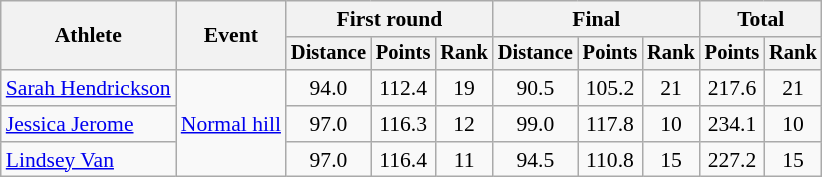<table class=wikitable style=font-size:90%;text-align:center>
<tr>
<th rowspan=2>Athlete</th>
<th rowspan=2>Event</th>
<th colspan=3>First round</th>
<th colspan=3>Final</th>
<th colspan=2>Total</th>
</tr>
<tr style=font-size:95%>
<th>Distance</th>
<th>Points</th>
<th>Rank</th>
<th>Distance</th>
<th>Points</th>
<th>Rank</th>
<th>Points</th>
<th>Rank</th>
</tr>
<tr>
<td align=left><a href='#'>Sarah Hendrickson</a></td>
<td align=left rowspan=3><a href='#'>Normal hill</a></td>
<td>94.0</td>
<td>112.4</td>
<td>19</td>
<td>90.5</td>
<td>105.2</td>
<td>21</td>
<td>217.6</td>
<td>21</td>
</tr>
<tr>
<td align=left><a href='#'>Jessica Jerome</a></td>
<td>97.0</td>
<td>116.3</td>
<td>12</td>
<td>99.0</td>
<td>117.8</td>
<td>10</td>
<td>234.1</td>
<td>10</td>
</tr>
<tr>
<td align=left><a href='#'>Lindsey Van</a></td>
<td>97.0</td>
<td>116.4</td>
<td>11</td>
<td>94.5</td>
<td>110.8</td>
<td>15</td>
<td>227.2</td>
<td>15</td>
</tr>
</table>
